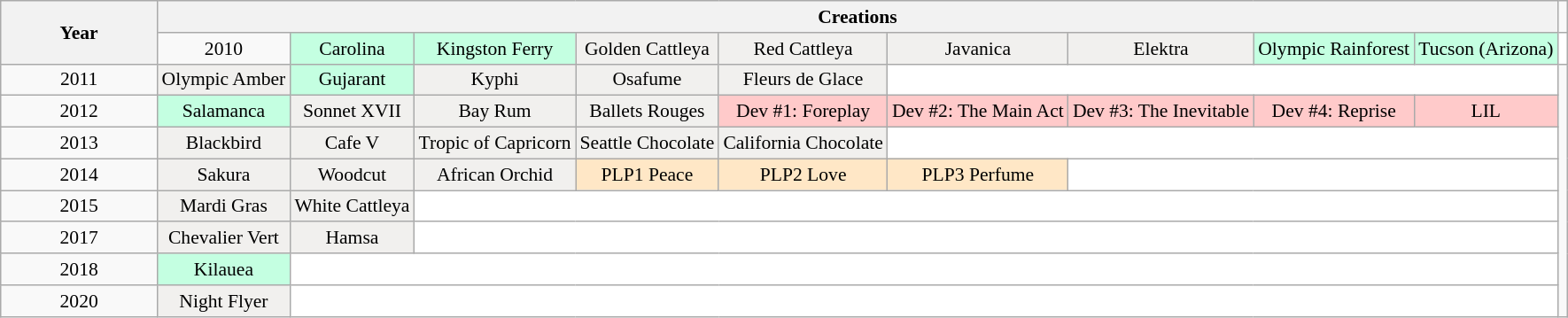<table class="wikitable sortable" style="text-align:center; font-size:90%">
<tr>
<th rowspan="2" width="10%">Year</th>
<th colspan="9">Creations</th>
</tr>
<tr>
<td align=center>2010</td>
<td bgcolor="#c4ffe1">Carolina</td>
<td bgcolor="#c4ffe1">Kingston Ferry</td>
<td bgcolor="f1f0ee">Golden Cattleya</td>
<td bgcolor="f1f0ee">Red Cattleya</td>
<td bgcolor="f1f0ee">Javanica</td>
<td bgcolor="f1f0ee">Elektra</td>
<td bgcolor="#c4ffe1">Olympic Rainforest</td>
<td bgcolor="#c4ffe1">Tucson (Arizona)</td>
<td bgcolor="white" colspan="1"></td>
</tr>
<tr>
<td align=center>2011</td>
<td bgcolor="f1f0ee">Olympic Amber</td>
<td bgcolor="#c4ffe1">Gujarant</td>
<td bgcolor="f1f0ee">Kyphi</td>
<td bgcolor="f1f0ee">Osafume</td>
<td bgcolor="f1f0ee">Fleurs de Glace</td>
<td bgcolor="white" colspan="4"></td>
</tr>
<tr>
<td align=center>2012</td>
<td bgcolor="#c4ffe1">Salamanca</td>
<td bgcolor="#f1f0ee">Sonnet XVII</td>
<td bgcolor="f1f0ee">Bay Rum</td>
<td bgcolor="f1f0ee">Ballets Rouges</td>
<td bgcolor="#ffcaca">Dev #1: Foreplay</td>
<td bgcolor="#ffcaca">Dev #2: The Main Act</td>
<td bgcolor="#ffcaca">Dev #3: The Inevitable</td>
<td bgcolor="#ffcaca">Dev #4: Reprise</td>
<td bgcolor="#ffcaca">LIL</td>
</tr>
<tr>
<td align=center>2013</td>
<td bgcolor="f1f0ee">Blackbird</td>
<td bgcolor="f1f0ee">Cafe V</td>
<td bgcolor="f1f0ee">Tropic of Capricorn</td>
<td bgcolor="f1f0ee">Seattle Chocolate</td>
<td bgcolor="f1f0ee">California Chocolate</td>
<td bgcolor="white" colspan="4"></td>
</tr>
<tr>
<td align=center>2014</td>
<td bgcolor="f1f0ee">Sakura</td>
<td bgcolor="f1f0ee">Woodcut</td>
<td bgcolor="f1f0ee">African Orchid</td>
<td bgcolor="#ffe7c6">PLP1 Peace</td>
<td bgcolor="#ffe7c6">PLP2 Love</td>
<td bgcolor="#ffe7c6">PLP3 Perfume</td>
<td bgcolor="white" colspan="3"></td>
</tr>
<tr>
<td align=center>2015</td>
<td bgcolor="f1f0ee">Mardi Gras</td>
<td bgcolor="f1f0ee">White Cattleya</td>
<td bgcolor="white" colspan="7"></td>
</tr>
<tr>
<td align=center>2017</td>
<td bgcolor="f1f0ee">Chevalier Vert</td>
<td bgcolor="f1f0ee">Hamsa</td>
<td bgcolor="white" colspan="7"></td>
</tr>
<tr>
<td align=center>2018</td>
<td bgcolor="#c4ffe1">Kilauea</td>
<td bgcolor="white" colspan="8"></td>
</tr>
<tr>
<td align=center>2020</td>
<td bgcolor="f1f0ee">Night Flyer</td>
<td bgcolor="white" colspan="8"></td>
</tr>
</table>
